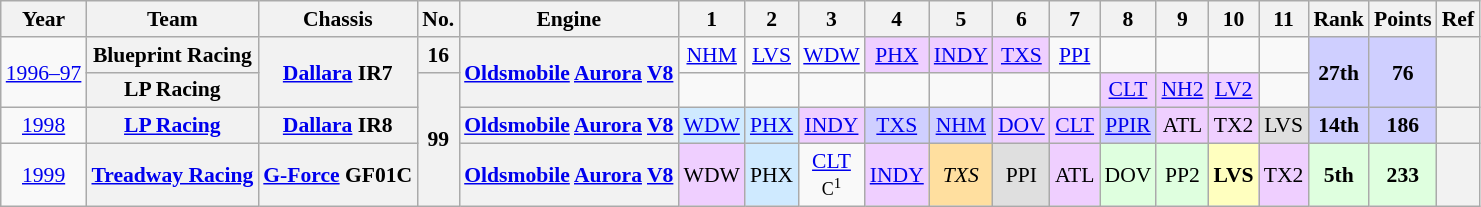<table class="wikitable" style="text-align:center; font-size:90%">
<tr>
<th>Year</th>
<th>Team</th>
<th>Chassis</th>
<th>No.</th>
<th>Engine</th>
<th>1</th>
<th>2</th>
<th>3</th>
<th>4</th>
<th>5</th>
<th>6</th>
<th>7</th>
<th>8</th>
<th>9</th>
<th>10</th>
<th>11</th>
<th>Rank</th>
<th>Points</th>
<th>Ref</th>
</tr>
<tr>
<td rowspan=2><a href='#'>1996–97</a></td>
<th>Blueprint Racing</th>
<th rowspan=2><a href='#'>Dallara</a> IR7</th>
<th>16</th>
<th rowspan=2><a href='#'>Oldsmobile</a> <a href='#'>Aurora</a> <a href='#'>V8</a></th>
<td><a href='#'>NHM</a></td>
<td><a href='#'>LVS</a></td>
<td><a href='#'>WDW</a></td>
<td style="background:#EFCFFF;"><a href='#'>PHX</a><br></td>
<td style="background:#EFCFFF;"><a href='#'>INDY</a><br></td>
<td style="background:#EFCFFF;"><a href='#'>TXS</a><br></td>
<td><a href='#'>PPI</a></td>
<td></td>
<td></td>
<td></td>
<td></td>
<td rowspan=2 style="background:#CFCFFF;"><strong>27th</strong></td>
<td rowspan=2 style="background:#CFCFFF;"><strong>76</strong></td>
<th rowspan=2></th>
</tr>
<tr>
<th>LP Racing</th>
<th rowspan=3>99</th>
<td></td>
<td></td>
<td></td>
<td></td>
<td></td>
<td></td>
<td></td>
<td style="background:#EFCFFF;"><a href='#'>CLT</a><br></td>
<td style="background:#EFCFFF;"><a href='#'>NH2</a><br></td>
<td style="background:#EFCFFF;"><a href='#'>LV2</a><br></td>
<td></td>
</tr>
<tr>
<td><a href='#'>1998</a></td>
<th><a href='#'>LP Racing</a></th>
<th><a href='#'>Dallara</a> IR8</th>
<th><a href='#'>Oldsmobile</a> <a href='#'>Aurora</a> <a href='#'>V8</a></th>
<td style="background:#CFEAFF;"><a href='#'>WDW</a><br></td>
<td style="background:#CFEAFF;"><a href='#'>PHX</a><br></td>
<td style="background:#EFCFFF;"><a href='#'>INDY</a><br></td>
<td style="background:#CFCFFF;"><a href='#'>TXS</a><br></td>
<td style="background:#CFCFFF;"><a href='#'>NHM</a><br></td>
<td style="background:#EFCFFF;"><a href='#'>DOV</a><br></td>
<td style="background:#EFCFFF;"><a href='#'>CLT</a><br></td>
<td style="background:#CFCFFF;"><a href='#'>PPIR</a><br></td>
<td style="background:#EFCFFF;">ATL<br></td>
<td style="background:#EFCFFF;">TX2<br></td>
<td style="background:#DFDFDF;">LVS<br></td>
<td style="background:#CFCFFF;"><strong>14th</strong></td>
<td style="background:#CFCFFF;"><strong>186</strong></td>
<th></th>
</tr>
<tr>
<td><a href='#'>1999</a></td>
<th><a href='#'>Treadway Racing</a></th>
<th><a href='#'>G-Force</a> GF01C</th>
<th><a href='#'>Oldsmobile</a> <a href='#'>Aurora</a> <a href='#'>V8</a></th>
<td style="background:#EFCFFF;">WDW<br></td>
<td style="background:#CFEAFF;">PHX<br></td>
<td><a href='#'>CLT</a><br><small>C<sup>1</sup></small></td>
<td style="background:#EFCFFF;"><a href='#'>INDY</a><br></td>
<td style="background:#FFDF9F;"><em>TXS</em><br></td>
<td style="background:#DFDFDF;">PPI<br></td>
<td style="background:#EFCFFF;">ATL<br></td>
<td style="background:#DFFFDF;">DOV<br></td>
<td style="background:#DFFFDF;">PP2<br></td>
<td style="background:#FFFFBF;"><strong>LVS</strong><br></td>
<td style="background:#EFCFFF;">TX2<br></td>
<td style="background:#DFFFDF;"><strong>5th</strong></td>
<td style="background:#DFFFDF;"><strong>233</strong></td>
<th></th>
</tr>
</table>
